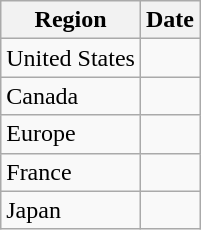<table class="wikitable">
<tr>
<th>Region</th>
<th>Date</th>
</tr>
<tr>
<td>United States</td>
<td></td>
</tr>
<tr>
<td>Canada</td>
<td></td>
</tr>
<tr>
<td>Europe</td>
<td></td>
</tr>
<tr>
<td>France</td>
<td></td>
</tr>
<tr>
<td>Japan</td>
<td></td>
</tr>
</table>
